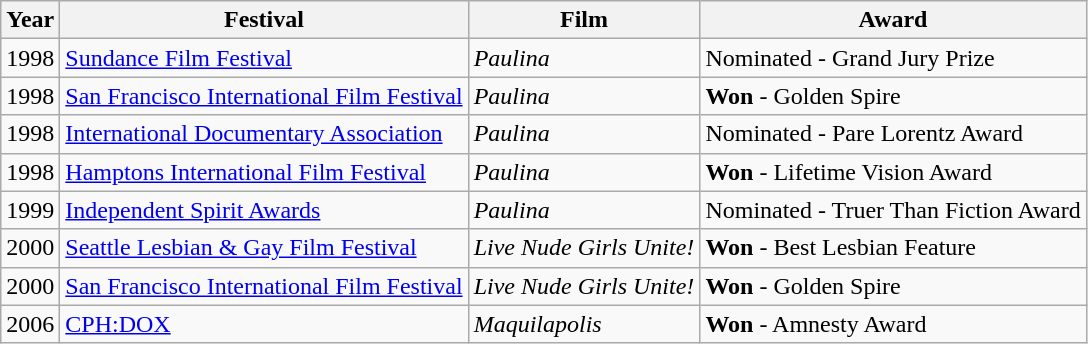<table class="wikitable">
<tr>
<th>Year</th>
<th>Festival</th>
<th>Film</th>
<th>Award</th>
</tr>
<tr>
<td>1998</td>
<td><a href='#'>Sundance Film Festival</a></td>
<td><em>Paulina</em></td>
<td>Nominated - Grand Jury Prize</td>
</tr>
<tr>
<td>1998</td>
<td><a href='#'>San Francisco International Film Festival</a></td>
<td><em>Paulina</em></td>
<td><strong>Won</strong> - Golden Spire</td>
</tr>
<tr>
<td>1998</td>
<td><a href='#'>International Documentary Association</a></td>
<td><em>Paulina</em></td>
<td>Nominated - Pare Lorentz Award</td>
</tr>
<tr>
<td>1998</td>
<td><a href='#'>Hamptons International Film Festival</a></td>
<td><em>Paulina</em></td>
<td><strong>Won</strong> - Lifetime Vision Award</td>
</tr>
<tr>
<td>1999</td>
<td><a href='#'>Independent Spirit Awards</a></td>
<td><em>Paulina</em></td>
<td>Nominated - Truer Than Fiction Award</td>
</tr>
<tr>
<td>2000</td>
<td><a href='#'>Seattle Lesbian & Gay Film Festival</a></td>
<td><em>Live Nude Girls Unite!</em></td>
<td><strong>Won</strong> - Best Lesbian Feature</td>
</tr>
<tr>
<td>2000</td>
<td><a href='#'>San Francisco International Film Festival</a></td>
<td><em>Live Nude Girls Unite!</em></td>
<td><strong>Won</strong> - Golden Spire</td>
</tr>
<tr>
<td>2006</td>
<td><a href='#'>CPH:DOX</a></td>
<td><em>Maquilapolis</em></td>
<td><strong>Won</strong> - Amnesty Award</td>
</tr>
</table>
